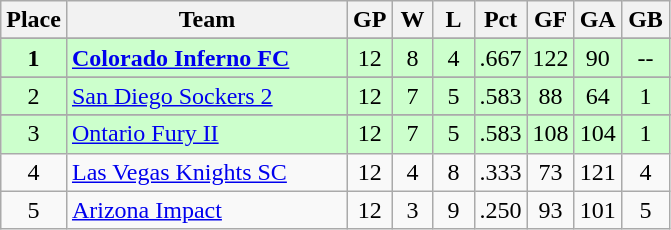<table class="wikitable" style="text-align: center;">
<tr>
<th>Place</th>
<th width="180">Team</th>
<th width="20">GP</th>
<th width="20">W</th>
<th width="20">L</th>
<th width="20">Pct</th>
<th width="20">GF</th>
<th width="20">GA</th>
<th width="25">GB</th>
</tr>
<tr>
</tr>
<tr style="background-color:#ccffcc;">
<td><strong>1</strong></td>
<td align=left><strong><a href='#'>Colorado Inferno FC</a></strong></td>
<td>12</td>
<td>8</td>
<td>4</td>
<td>.667</td>
<td>122</td>
<td>90</td>
<td>--</td>
</tr>
<tr>
</tr>
<tr style="background-color:#ccffcc;">
<td>2</td>
<td align=left><a href='#'>San Diego Sockers 2</a></td>
<td>12</td>
<td>7</td>
<td>5</td>
<td>.583</td>
<td>88</td>
<td>64</td>
<td>1</td>
</tr>
<tr>
</tr>
<tr style="background-color:#ccffcc;">
<td>3</td>
<td align=left><a href='#'>Ontario Fury II</a></td>
<td>12</td>
<td>7</td>
<td>5</td>
<td>.583</td>
<td>108</td>
<td>104</td>
<td>1</td>
</tr>
<tr>
<td>4</td>
<td align=left><a href='#'>Las Vegas Knights SC</a></td>
<td>12</td>
<td>4</td>
<td>8</td>
<td>.333</td>
<td>73</td>
<td>121</td>
<td>4</td>
</tr>
<tr>
<td>5</td>
<td align=left><a href='#'>Arizona Impact</a></td>
<td>12</td>
<td>3</td>
<td>9</td>
<td>.250</td>
<td>93</td>
<td>101</td>
<td>5</td>
</tr>
</table>
